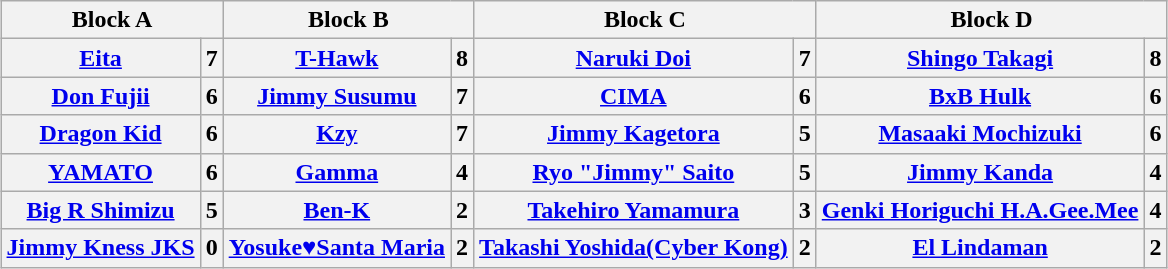<table class="wikitable" style="margin: 1em auto 1em auto">
<tr>
<th colspan="2">Block A</th>
<th colspan="2">Block B</th>
<th colspan="2">Block C</th>
<th colspan="2">Block D</th>
</tr>
<tr>
<th><a href='#'>Eita</a></th>
<th>7</th>
<th><a href='#'>T-Hawk</a></th>
<th>8</th>
<th><a href='#'>Naruki Doi</a></th>
<th>7</th>
<th><a href='#'>Shingo Takagi</a></th>
<th>8</th>
</tr>
<tr>
<th><a href='#'>Don Fujii</a></th>
<th>6</th>
<th><a href='#'>Jimmy Susumu</a></th>
<th>7</th>
<th><a href='#'>CIMA</a></th>
<th>6</th>
<th><a href='#'>BxB Hulk</a></th>
<th>6</th>
</tr>
<tr>
<th><a href='#'>Dragon Kid</a></th>
<th>6</th>
<th><a href='#'>Kzy</a></th>
<th>7</th>
<th><a href='#'>Jimmy Kagetora</a></th>
<th>5</th>
<th><a href='#'>Masaaki Mochizuki</a></th>
<th>6</th>
</tr>
<tr>
<th><a href='#'>YAMATO</a></th>
<th>6</th>
<th><a href='#'>Gamma</a></th>
<th>4</th>
<th><a href='#'>Ryo "Jimmy" Saito</a></th>
<th>5</th>
<th><a href='#'>Jimmy Kanda</a></th>
<th>4</th>
</tr>
<tr>
<th><a href='#'>Big R Shimizu</a></th>
<th>5</th>
<th><a href='#'>Ben-K</a></th>
<th>2</th>
<th><a href='#'>Takehiro Yamamura</a></th>
<th>3</th>
<th><a href='#'>Genki Horiguchi H.A.Gee.Mee</a></th>
<th>4</th>
</tr>
<tr>
<th><a href='#'>Jimmy Kness JKS</a></th>
<th>0</th>
<th><a href='#'>Yosuke♥Santa Maria</a></th>
<th>2</th>
<th><a href='#'>Takashi Yoshida(Cyber Kong)</a></th>
<th>2</th>
<th><a href='#'>El Lindaman</a></th>
<th>2</th>
</tr>
</table>
